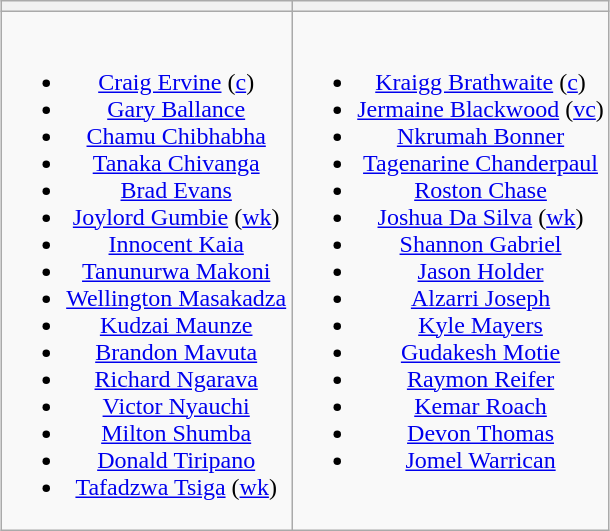<table class="wikitable" style="text-align:center; margin:auto">
<tr>
<th></th>
<th></th>
</tr>
<tr style="vertical-align:top">
<td><br><ul><li><a href='#'>Craig Ervine</a> (<a href='#'>c</a>)</li><li><a href='#'>Gary Ballance</a></li><li><a href='#'>Chamu Chibhabha</a></li><li><a href='#'>Tanaka Chivanga</a></li><li><a href='#'>Brad Evans</a></li><li><a href='#'>Joylord Gumbie</a> (<a href='#'>wk</a>)</li><li><a href='#'>Innocent Kaia</a></li><li><a href='#'>Tanunurwa Makoni</a></li><li><a href='#'>Wellington Masakadza</a></li><li><a href='#'>Kudzai Maunze</a></li><li><a href='#'>Brandon Mavuta</a></li><li><a href='#'>Richard Ngarava</a></li><li><a href='#'>Victor Nyauchi</a></li><li><a href='#'>Milton Shumba</a></li><li><a href='#'>Donald Tiripano</a></li><li><a href='#'>Tafadzwa Tsiga</a> (<a href='#'>wk</a>)</li></ul></td>
<td><br><ul><li><a href='#'>Kraigg Brathwaite</a> (<a href='#'>c</a>)</li><li><a href='#'>Jermaine Blackwood</a> (<a href='#'>vc</a>)</li><li><a href='#'>Nkrumah Bonner</a></li><li><a href='#'>Tagenarine Chanderpaul</a></li><li><a href='#'>Roston Chase</a></li><li><a href='#'>Joshua Da Silva</a> (<a href='#'>wk</a>)</li><li><a href='#'>Shannon Gabriel</a></li><li><a href='#'>Jason Holder</a></li><li><a href='#'>Alzarri Joseph</a></li><li><a href='#'>Kyle Mayers</a></li><li><a href='#'>Gudakesh Motie</a></li><li><a href='#'>Raymon Reifer</a></li><li><a href='#'>Kemar Roach</a></li><li><a href='#'>Devon Thomas</a></li><li><a href='#'>Jomel Warrican</a></li></ul></td>
</tr>
</table>
